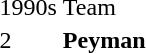<table>
<tr>
<td><br><div>1990s</div></td>
<td><br><div>Team</div></td>
</tr>
<tr>
<td><div>2</div></td>
<td><strong>Peyman</strong></td>
</tr>
</table>
